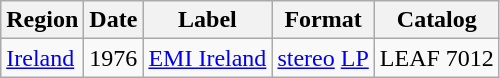<table class="wikitable">
<tr>
<th>Region</th>
<th>Date</th>
<th>Label</th>
<th>Format</th>
<th>Catalog</th>
</tr>
<tr>
<td rowspan="1"><a href='#'>Ireland</a></td>
<td rowspan="1">1976</td>
<td rowspan="1"><a href='#'>EMI Ireland</a></td>
<td><a href='#'>stereo</a> <a href='#'>LP</a></td>
<td>LEAF 7012</td>
</tr>
</table>
